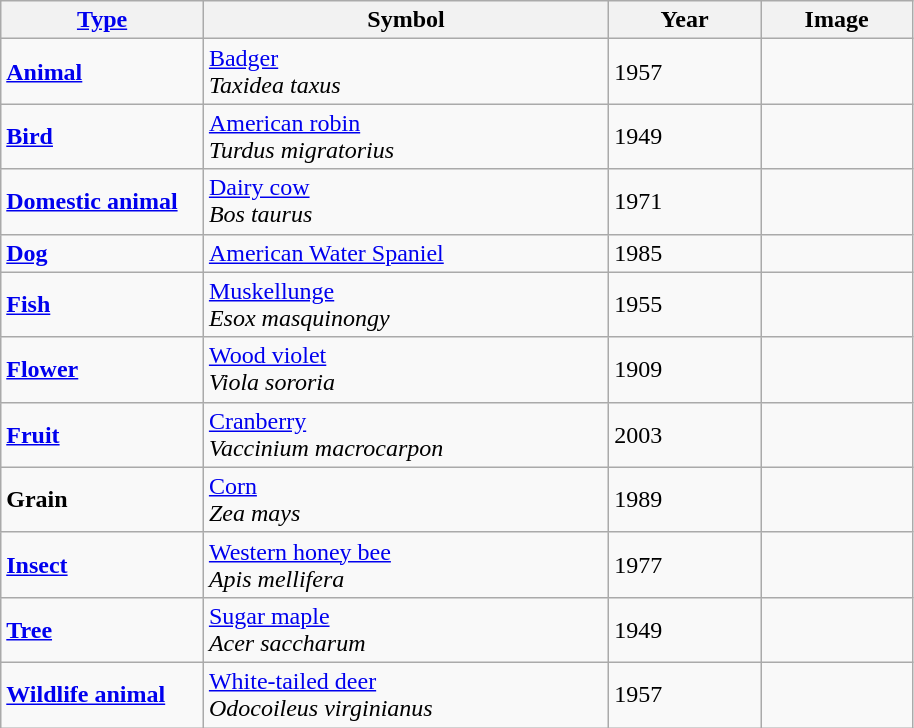<table class="wikitable">
<tr>
<th width="20%"><a href='#'>Type</a></th>
<th width="40%">Symbol</th>
<th width="15%">Year</th>
<th width="15%">Image</th>
</tr>
<tr>
<td><strong><a href='#'>Animal</a></strong></td>
<td><a href='#'>Badger</a><br><em>Taxidea taxus</em></td>
<td>1957</td>
<td></td>
</tr>
<tr>
<td><strong><a href='#'>Bird</a></strong></td>
<td><a href='#'>American robin</a><br><em>Turdus migratorius</em></td>
<td>1949</td>
<td></td>
</tr>
<tr>
<td><strong><a href='#'>Domestic animal</a></strong></td>
<td><a href='#'>Dairy cow</a><br><em>Bos taurus</em></td>
<td>1971</td>
<td></td>
</tr>
<tr>
<td><strong><a href='#'>Dog</a></strong></td>
<td><a href='#'>American Water Spaniel</a></td>
<td>1985</td>
<td></td>
</tr>
<tr>
<td><strong><a href='#'>Fish</a></strong></td>
<td><a href='#'>Muskellunge</a><br><em>Esox masquinongy</em></td>
<td>1955</td>
<td></td>
</tr>
<tr>
<td><strong><a href='#'>Flower</a></strong></td>
<td><a href='#'>Wood violet</a><br><em>Viola sororia</em></td>
<td>1909</td>
<td></td>
</tr>
<tr>
<td><strong><a href='#'>Fruit</a></strong></td>
<td><a href='#'>Cranberry</a><br><em>Vaccinium macrocarpon</em></td>
<td>2003</td>
<td></td>
</tr>
<tr>
<td><strong>Grain</strong></td>
<td><a href='#'>Corn</a><br><em>Zea mays</em></td>
<td>1989</td>
<td></td>
</tr>
<tr>
<td><strong><a href='#'>Insect</a></strong></td>
<td><a href='#'>Western honey bee</a><br><em>Apis mellifera</em></td>
<td>1977</td>
<td></td>
</tr>
<tr>
<td><strong><a href='#'>Tree</a></strong></td>
<td><a href='#'>Sugar maple</a><br><em>Acer saccharum</em></td>
<td>1949</td>
<td></td>
</tr>
<tr>
<td><strong><a href='#'>Wildlife animal</a></strong></td>
<td><a href='#'>White-tailed deer</a><br><em>Odocoileus virginianus</em></td>
<td>1957</td>
<td></td>
</tr>
</table>
